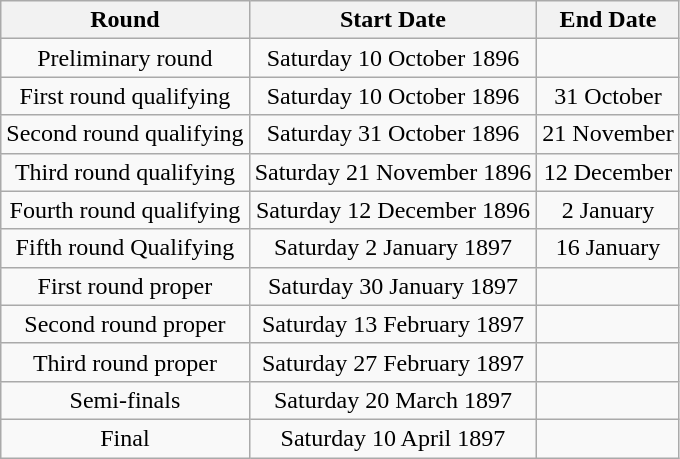<table class="wikitable" style="text-align: center">
<tr>
<th>Round</th>
<th>Start Date</th>
<th>End Date</th>
</tr>
<tr>
<td>Preliminary round</td>
<td>Saturday 10 October 1896</td>
<td></td>
</tr>
<tr>
<td>First round qualifying</td>
<td>Saturday 10 October 1896</td>
<td>31 October</td>
</tr>
<tr>
<td>Second round qualifying</td>
<td>Saturday 31 October 1896</td>
<td>21 November</td>
</tr>
<tr>
<td>Third round qualifying</td>
<td>Saturday 21 November 1896</td>
<td>12 December</td>
</tr>
<tr>
<td>Fourth round qualifying</td>
<td>Saturday 12 December 1896</td>
<td>2 January</td>
</tr>
<tr>
<td>Fifth round Qualifying</td>
<td>Saturday 2 January 1897</td>
<td>16 January</td>
</tr>
<tr>
<td>First round proper</td>
<td>Saturday 30 January 1897</td>
<td></td>
</tr>
<tr>
<td>Second round proper</td>
<td>Saturday 13 February 1897</td>
<td></td>
</tr>
<tr>
<td>Third round proper</td>
<td>Saturday 27 February 1897</td>
<td></td>
</tr>
<tr>
<td>Semi-finals</td>
<td>Saturday 20 March 1897</td>
<td></td>
</tr>
<tr>
<td>Final</td>
<td>Saturday 10 April 1897</td>
<td></td>
</tr>
</table>
